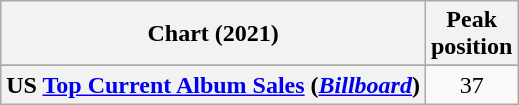<table class="wikitable sortable plainrowheaders" style="text-align:center">
<tr>
<th scope="col">Chart (2021)</th>
<th scope="col">Peak<br> position</th>
</tr>
<tr>
</tr>
<tr>
</tr>
<tr>
</tr>
<tr>
</tr>
<tr>
</tr>
<tr>
<th scope="row">US <a href='#'>Top Current Album Sales</a> (<a href='#'><em>Billboard</em></a>)</th>
<td>37</td>
</tr>
</table>
